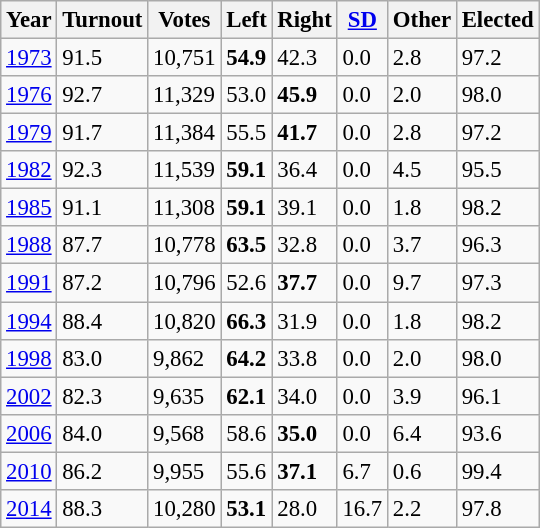<table class="wikitable sortable" style="font-size: 95%;">
<tr>
<th>Year</th>
<th>Turnout</th>
<th>Votes</th>
<th>Left</th>
<th>Right</th>
<th><a href='#'>SD</a></th>
<th>Other</th>
<th>Elected</th>
</tr>
<tr>
<td><a href='#'>1973</a></td>
<td>91.5</td>
<td>10,751</td>
<td><strong>54.9</strong></td>
<td>42.3</td>
<td>0.0</td>
<td>2.8</td>
<td>97.2</td>
</tr>
<tr>
<td><a href='#'>1976</a></td>
<td>92.7</td>
<td>11,329</td>
<td>53.0</td>
<td><strong>45.9</strong></td>
<td>0.0</td>
<td>2.0</td>
<td>98.0</td>
</tr>
<tr>
<td><a href='#'>1979</a></td>
<td>91.7</td>
<td>11,384</td>
<td>55.5</td>
<td><strong>41.7</strong></td>
<td>0.0</td>
<td>2.8</td>
<td>97.2</td>
</tr>
<tr>
<td><a href='#'>1982</a></td>
<td>92.3</td>
<td>11,539</td>
<td><strong>59.1</strong></td>
<td>36.4</td>
<td>0.0</td>
<td>4.5</td>
<td>95.5</td>
</tr>
<tr>
<td><a href='#'>1985</a></td>
<td>91.1</td>
<td>11,308</td>
<td><strong>59.1</strong></td>
<td>39.1</td>
<td>0.0</td>
<td>1.8</td>
<td>98.2</td>
</tr>
<tr>
<td><a href='#'>1988</a></td>
<td>87.7</td>
<td>10,778</td>
<td><strong>63.5</strong></td>
<td>32.8</td>
<td>0.0</td>
<td>3.7</td>
<td>96.3</td>
</tr>
<tr>
<td><a href='#'>1991</a></td>
<td>87.2</td>
<td>10,796</td>
<td>52.6</td>
<td><strong>37.7</strong></td>
<td>0.0</td>
<td>9.7</td>
<td>97.3</td>
</tr>
<tr>
<td><a href='#'>1994</a></td>
<td>88.4</td>
<td>10,820</td>
<td><strong>66.3</strong></td>
<td>31.9</td>
<td>0.0</td>
<td>1.8</td>
<td>98.2</td>
</tr>
<tr>
<td><a href='#'>1998</a></td>
<td>83.0</td>
<td>9,862</td>
<td><strong>64.2</strong></td>
<td>33.8</td>
<td>0.0</td>
<td>2.0</td>
<td>98.0</td>
</tr>
<tr>
<td><a href='#'>2002</a></td>
<td>82.3</td>
<td>9,635</td>
<td><strong>62.1</strong></td>
<td>34.0</td>
<td>0.0</td>
<td>3.9</td>
<td>96.1</td>
</tr>
<tr>
<td><a href='#'>2006</a></td>
<td>84.0</td>
<td>9,568</td>
<td>58.6</td>
<td><strong>35.0</strong></td>
<td>0.0</td>
<td>6.4</td>
<td>93.6</td>
</tr>
<tr>
<td><a href='#'>2010</a></td>
<td>86.2</td>
<td>9,955</td>
<td>55.6</td>
<td><strong>37.1</strong></td>
<td>6.7</td>
<td>0.6</td>
<td>99.4</td>
</tr>
<tr>
<td><a href='#'>2014</a></td>
<td>88.3</td>
<td>10,280</td>
<td><strong>53.1</strong></td>
<td>28.0</td>
<td>16.7</td>
<td>2.2</td>
<td>97.8</td>
</tr>
</table>
